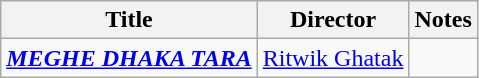<table class="wikitable">
<tr>
<th>Title</th>
<th>Director</th>
<th>Notes</th>
</tr>
<tr>
<td><a href='#'><strong><em>MEGHE DHAKA TARA</em></strong></a></td>
<td><a href='#'>Ritwik Ghatak</a></td>
<td></td>
</tr>
</table>
